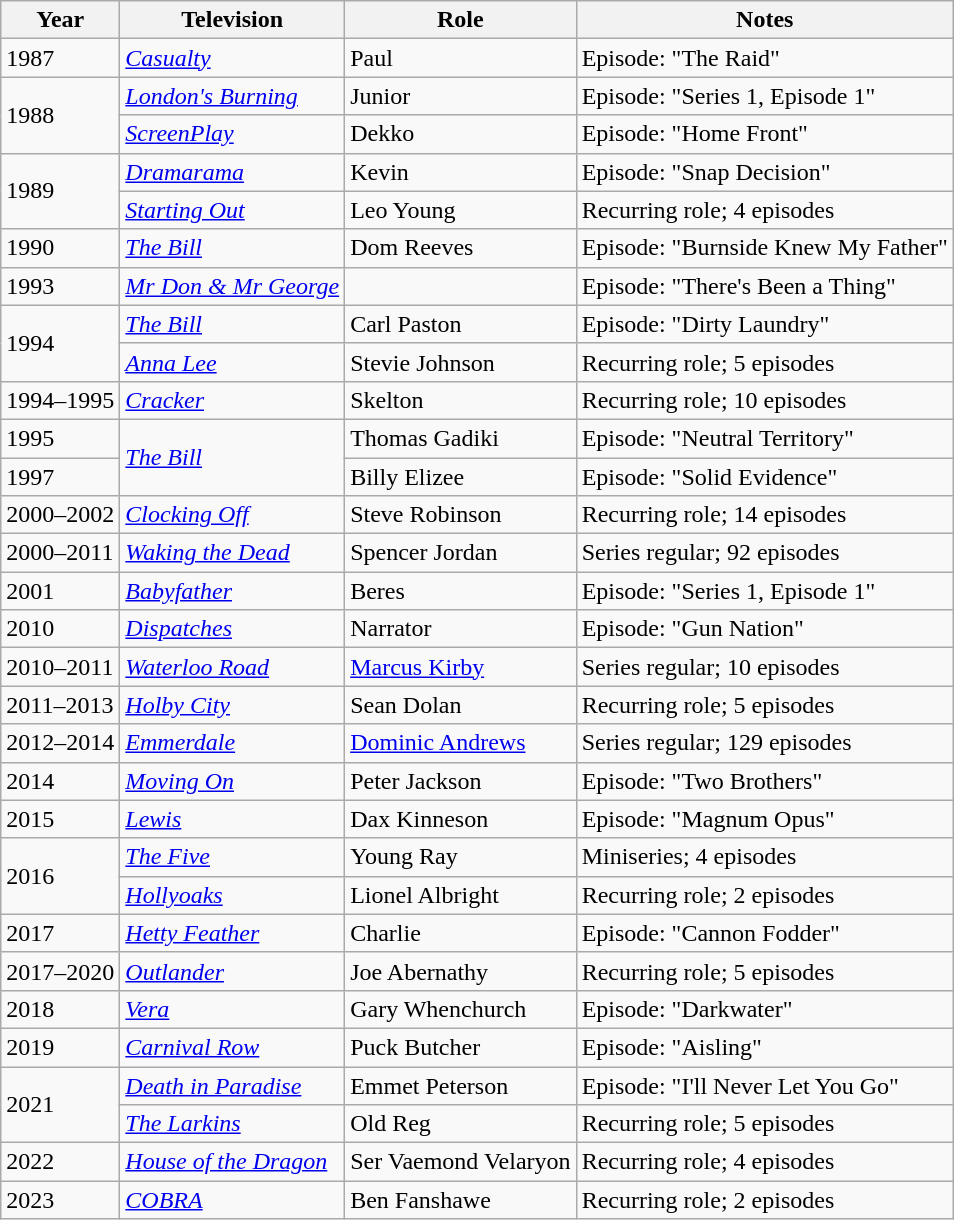<table class="wikitable">
<tr>
<th>Year</th>
<th>Television</th>
<th>Role</th>
<th>Notes</th>
</tr>
<tr>
<td>1987</td>
<td><em><a href='#'>Casualty</a></em></td>
<td>Paul</td>
<td>Episode: "The Raid"</td>
</tr>
<tr>
<td rowspan="2">1988</td>
<td><em><a href='#'>London's Burning</a></em></td>
<td>Junior</td>
<td>Episode: "Series 1, Episode 1"</td>
</tr>
<tr>
<td><em><a href='#'>ScreenPlay</a></em></td>
<td>Dekko</td>
<td>Episode: "Home Front"</td>
</tr>
<tr>
<td rowspan="2">1989</td>
<td><em><a href='#'>Dramarama</a></em></td>
<td>Kevin</td>
<td>Episode: "Snap Decision"</td>
</tr>
<tr>
<td><em><a href='#'>Starting Out</a></em></td>
<td>Leo Young</td>
<td>Recurring role; 4 episodes</td>
</tr>
<tr>
<td>1990</td>
<td><em><a href='#'>The Bill</a></em></td>
<td>Dom Reeves</td>
<td>Episode: "Burnside Knew My Father"</td>
</tr>
<tr>
<td>1993</td>
<td><em><a href='#'>Mr Don & Mr George</a></em></td>
<td></td>
<td>Episode: "There's Been a Thing"</td>
</tr>
<tr>
<td rowspan="2">1994</td>
<td><em><a href='#'>The Bill</a></em></td>
<td>Carl Paston</td>
<td>Episode: "Dirty Laundry"</td>
</tr>
<tr>
<td><em><a href='#'>Anna Lee</a></em></td>
<td>Stevie Johnson</td>
<td>Recurring role; 5 episodes</td>
</tr>
<tr>
<td>1994–1995</td>
<td><em><a href='#'>Cracker</a></em></td>
<td>Skelton</td>
<td>Recurring role; 10 episodes</td>
</tr>
<tr>
<td>1995</td>
<td rowspan="2"><em><a href='#'>The Bill</a></em></td>
<td>Thomas Gadiki</td>
<td>Episode: "Neutral Territory"</td>
</tr>
<tr>
<td>1997</td>
<td>Billy Elizee</td>
<td>Episode: "Solid Evidence"</td>
</tr>
<tr>
<td>2000–2002</td>
<td><em><a href='#'>Clocking Off</a></em></td>
<td>Steve Robinson</td>
<td>Recurring role; 14 episodes</td>
</tr>
<tr>
<td>2000–2011</td>
<td><em><a href='#'>Waking the Dead</a></em></td>
<td>Spencer Jordan</td>
<td>Series regular; 92 episodes</td>
</tr>
<tr>
<td>2001</td>
<td><em><a href='#'>Babyfather</a></em></td>
<td>Beres</td>
<td>Episode: "Series 1, Episode 1"</td>
</tr>
<tr>
<td>2010</td>
<td><em><a href='#'>Dispatches</a></em></td>
<td>Narrator</td>
<td>Episode: "Gun Nation"</td>
</tr>
<tr>
<td>2010–2011</td>
<td><em><a href='#'>Waterloo Road</a></em></td>
<td><a href='#'>Marcus Kirby</a></td>
<td>Series regular; 10 episodes</td>
</tr>
<tr>
<td>2011–2013</td>
<td><em><a href='#'>Holby City</a></em></td>
<td>Sean Dolan</td>
<td>Recurring role; 5 episodes</td>
</tr>
<tr>
<td>2012–2014</td>
<td><em><a href='#'>Emmerdale</a></em></td>
<td><a href='#'>Dominic Andrews</a></td>
<td>Series regular; 129 episodes</td>
</tr>
<tr>
<td>2014</td>
<td><em><a href='#'>Moving On</a></em></td>
<td>Peter Jackson</td>
<td>Episode: "Two Brothers"</td>
</tr>
<tr>
<td>2015</td>
<td><em><a href='#'>Lewis</a></em></td>
<td>Dax Kinneson</td>
<td>Episode: "Magnum Opus"</td>
</tr>
<tr>
<td rowspan="2">2016</td>
<td><em><a href='#'>The Five</a></em></td>
<td>Young Ray</td>
<td>Miniseries; 4 episodes</td>
</tr>
<tr>
<td><em><a href='#'>Hollyoaks</a></em></td>
<td>Lionel Albright</td>
<td>Recurring role; 2 episodes</td>
</tr>
<tr>
<td>2017</td>
<td><em><a href='#'>Hetty Feather</a></em></td>
<td>Charlie</td>
<td>Episode: "Cannon Fodder"</td>
</tr>
<tr>
<td>2017–2020</td>
<td><em><a href='#'>Outlander</a></em></td>
<td>Joe Abernathy</td>
<td>Recurring role; 5 episodes</td>
</tr>
<tr>
<td>2018</td>
<td><em><a href='#'>Vera</a></em></td>
<td>Gary Whenchurch</td>
<td>Episode: "Darkwater"</td>
</tr>
<tr>
<td>2019</td>
<td><em><a href='#'>Carnival Row</a></em></td>
<td>Puck Butcher</td>
<td>Episode: "Aisling"</td>
</tr>
<tr>
<td rowspan="2">2021</td>
<td><em><a href='#'>Death in Paradise</a></em></td>
<td>Emmet Peterson</td>
<td>Episode: "I'll Never Let You Go"</td>
</tr>
<tr>
<td><em><a href='#'>The Larkins</a></em></td>
<td>Old Reg</td>
<td>Recurring role; 5 episodes</td>
</tr>
<tr>
<td>2022</td>
<td><em><a href='#'>House of the Dragon</a></em></td>
<td>Ser Vaemond Velaryon</td>
<td>Recurring role; 4 episodes</td>
</tr>
<tr>
<td>2023</td>
<td><em><a href='#'>COBRA</a></em></td>
<td>Ben Fanshawe</td>
<td>Recurring role; 2 episodes</td>
</tr>
</table>
